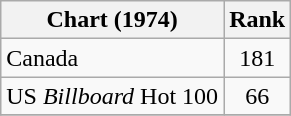<table class="wikitable">
<tr>
<th>Chart (1974)</th>
<th>Rank</th>
</tr>
<tr>
<td>Canada</td>
<td style="text-align:center;">181</td>
</tr>
<tr>
<td>US <em>Billboard</em> Hot 100</td>
<td style="text-align:center;">66</td>
</tr>
<tr>
</tr>
</table>
